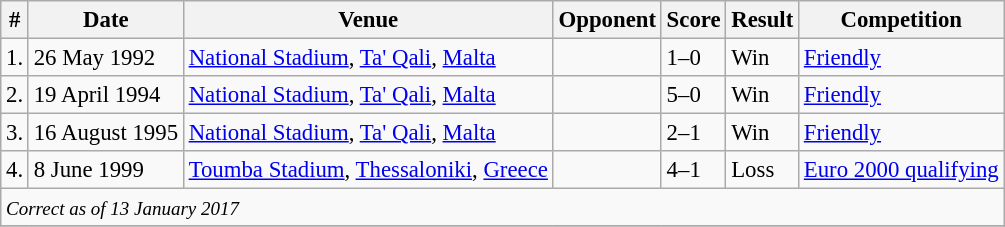<table class="wikitable" style="font-size:95%;">
<tr>
<th>#</th>
<th>Date</th>
<th>Venue</th>
<th>Opponent</th>
<th>Score</th>
<th>Result</th>
<th>Competition</th>
</tr>
<tr>
<td>1.</td>
<td>26 May 1992</td>
<td><a href='#'>National Stadium</a>, <a href='#'>Ta' Qali</a>, <a href='#'>Malta</a></td>
<td></td>
<td>1–0</td>
<td>Win</td>
<td><a href='#'>Friendly</a></td>
</tr>
<tr>
<td>2.</td>
<td>19 April 1994</td>
<td><a href='#'>National Stadium</a>, <a href='#'>Ta' Qali</a>, <a href='#'>Malta</a></td>
<td></td>
<td>5–0</td>
<td>Win</td>
<td><a href='#'>Friendly</a></td>
</tr>
<tr>
<td>3.</td>
<td>16 August 1995</td>
<td><a href='#'>National Stadium</a>, <a href='#'>Ta' Qali</a>, <a href='#'>Malta</a></td>
<td></td>
<td>2–1</td>
<td>Win</td>
<td><a href='#'>Friendly</a></td>
</tr>
<tr>
<td>4.</td>
<td>8 June 1999</td>
<td><a href='#'>Toumba Stadium</a>, <a href='#'>Thessaloniki</a>, <a href='#'>Greece</a></td>
<td></td>
<td>4–1</td>
<td>Loss</td>
<td><a href='#'>Euro 2000 qualifying</a></td>
</tr>
<tr>
<td colspan="12"><small><em>Correct as of 13 January 2017</em></small></td>
</tr>
<tr>
</tr>
</table>
